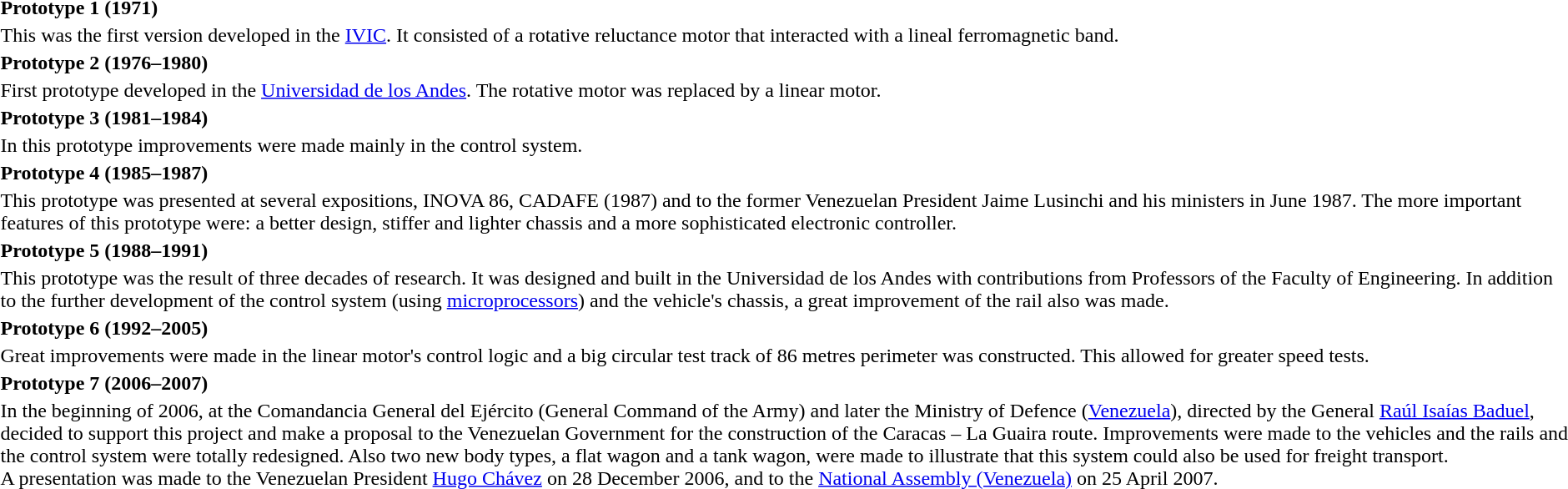<table>
<tr>
<td rowspan=2></td>
<th valign="bottom" align="left">Prototype 1 (1971)</th>
</tr>
<tr>
<td valign="top" align="left">This was the first version developed in the <a href='#'>IVIC</a>. It consisted of a rotative reluctance motor that interacted with a lineal ferromagnetic band.</td>
</tr>
<tr>
<td rowspan=2></td>
<th valign="bottom" align="left">Prototype 2 (1976–1980)</th>
</tr>
<tr>
<td valign="top" align="left">First prototype developed in the <a href='#'>Universidad de los Andes</a>. The rotative motor was replaced by a linear motor.</td>
</tr>
<tr>
<td rowspan=2></td>
<th valign="bottom" align="left">Prototype 3 (1981–1984)</th>
</tr>
<tr>
<td valign="top" align="left">In this prototype improvements were made mainly in the control system.</td>
</tr>
<tr>
<td rowspan=2></td>
<th valign="bottom" align="left">Prototype 4 (1985–1987)</th>
</tr>
<tr>
<td valign="top" align="left">This prototype was presented at several expositions, INOVA 86, CADAFE (1987) and to the former Venezuelan President Jaime Lusinchi and his ministers in June 1987. The more important features of this prototype were: a better design, stiffer and lighter chassis and a more sophisticated electronic controller.</td>
</tr>
<tr>
<td rowspan=2></td>
<th valign="bottom" align="left">Prototype 5 (1988–1991)</th>
</tr>
<tr>
<td valign="top" align="left">This prototype was the result of three decades of research. It was designed and built in the Universidad de los Andes with contributions from Professors of the Faculty of Engineering. In addition to the further development of the control system (using <a href='#'>microprocessors</a>) and the vehicle's chassis, a great improvement of the rail also was made.</td>
</tr>
<tr>
<td rowspan=2></td>
<th valign="bottom" align="left">Prototype 6 (1992–2005)</th>
</tr>
<tr>
<td valign="top" align="left">Great improvements were made in the linear motor's control logic and a big circular test track of 86 metres perimeter was constructed. This allowed for greater speed tests.</td>
</tr>
<tr>
<td rowspan=2></td>
<th valign="bottom" align="left">Prototype 7 (2006–2007)</th>
</tr>
<tr>
<td valign="top" align="left">In the beginning of 2006, at the Comandancia General del Ejército (General Command of the Army) and later the Ministry of Defence (<a href='#'>Venezuela</a>), directed by the General <a href='#'>Raúl Isaías Baduel</a>, decided to support this project and make a proposal to the Venezuelan Government for the construction of the Caracas – La Guaira route. Improvements were made to the vehicles and the rails and the control system were totally redesigned. Also two new body types, a flat wagon and a tank wagon, were made to illustrate that this system could also be used for freight transport.<br>A presentation was made to the Venezuelan President <a href='#'>Hugo Chávez</a> on 28 December 2006, and to the <a href='#'>National Assembly (Venezuela)</a> on 25 April 2007.</td>
</tr>
</table>
